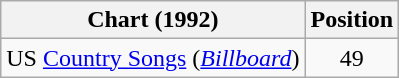<table class="wikitable sortable">
<tr>
<th scope="col">Chart (1992)</th>
<th scope="col">Position</th>
</tr>
<tr>
<td>US <a href='#'>Country Songs</a> (<em><a href='#'>Billboard</a></em>)</td>
<td align="center">49</td>
</tr>
</table>
